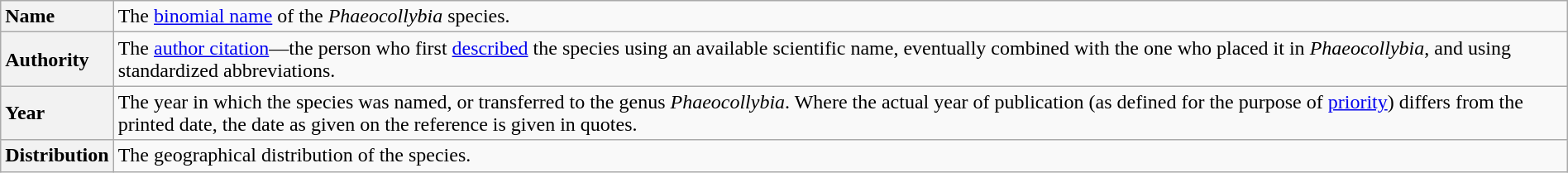<table class="wikitable" style="width: 100%;">
<tr>
<th style="text-align:left;" scope="row">Name</th>
<td>The <a href='#'>binomial name</a> of the <em>Phaeocollybia</em> species.</td>
</tr>
<tr>
<th style="text-align:left;" scope="row">Authority</th>
<td>The <a href='#'>author citation</a>—the person who first <a href='#'>described</a> the species using an available scientific name, eventually combined with the one who placed it in <em>Phaeocollybia</em>, and using standardized abbreviations.</td>
</tr>
<tr>
<th style="text-align:left;" scope="row">Year</th>
<td>The year in which the species was named, or transferred to the genus <em>Phaeocollybia</em>. Where the actual year of publication (as defined for the purpose of <a href='#'>priority</a>) differs from the printed date, the date as given on the reference is given in quotes.</td>
</tr>
<tr>
<th style="text-align:left;" scope="row">Distribution</th>
<td>The geographical distribution of the species.</td>
</tr>
</table>
